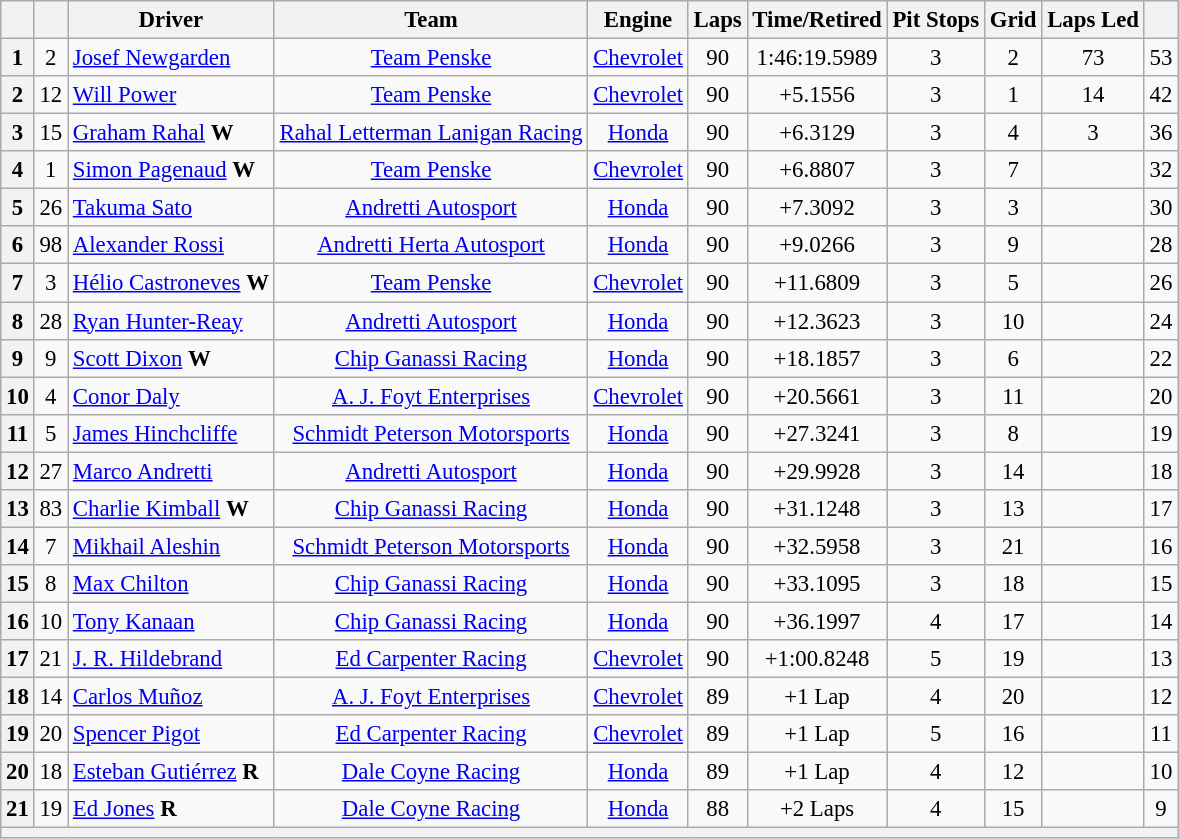<table class="wikitable" style="text-align:center; font-size: 95%;">
<tr>
<th></th>
<th></th>
<th>Driver</th>
<th>Team</th>
<th>Engine</th>
<th>Laps</th>
<th>Time/Retired</th>
<th>Pit Stops</th>
<th>Grid</th>
<th>Laps Led</th>
<th></th>
</tr>
<tr>
<th>1</th>
<td>2</td>
<td align="left"> <a href='#'>Josef Newgarden</a></td>
<td><a href='#'>Team Penske</a></td>
<td><a href='#'>Chevrolet</a></td>
<td>90</td>
<td>1:46:19.5989</td>
<td>3</td>
<td>2</td>
<td>73</td>
<td>53</td>
</tr>
<tr>
<th>2</th>
<td>12</td>
<td align="left"> <a href='#'>Will Power</a></td>
<td><a href='#'>Team Penske</a></td>
<td><a href='#'>Chevrolet</a></td>
<td>90</td>
<td>+5.1556</td>
<td>3</td>
<td>1</td>
<td>14</td>
<td>42</td>
</tr>
<tr>
<th>3</th>
<td>15</td>
<td align="left"> <a href='#'>Graham Rahal</a> <strong><span>W</span></strong></td>
<td><a href='#'>Rahal Letterman Lanigan Racing</a></td>
<td><a href='#'>Honda</a></td>
<td>90</td>
<td>+6.3129</td>
<td>3</td>
<td>4</td>
<td>3</td>
<td>36</td>
</tr>
<tr>
<th>4</th>
<td>1</td>
<td align="left"> <a href='#'>Simon Pagenaud</a> <strong><span>W</span></strong></td>
<td><a href='#'>Team Penske</a></td>
<td><a href='#'>Chevrolet</a></td>
<td>90</td>
<td>+6.8807</td>
<td>3</td>
<td>7</td>
<td></td>
<td>32</td>
</tr>
<tr>
<th>5</th>
<td>26</td>
<td align="left"> <a href='#'>Takuma Sato</a></td>
<td><a href='#'>Andretti Autosport</a></td>
<td><a href='#'>Honda</a></td>
<td>90</td>
<td>+7.3092</td>
<td>3</td>
<td>3</td>
<td></td>
<td>30</td>
</tr>
<tr>
<th>6</th>
<td>98</td>
<td align="left"> <a href='#'>Alexander Rossi</a></td>
<td><a href='#'>Andretti Herta Autosport</a></td>
<td><a href='#'>Honda</a></td>
<td>90</td>
<td>+9.0266</td>
<td>3</td>
<td>9</td>
<td></td>
<td>28</td>
</tr>
<tr>
<th>7</th>
<td>3</td>
<td align="left"> <a href='#'>Hélio Castroneves</a> <strong><span>W</span></strong></td>
<td><a href='#'>Team Penske</a></td>
<td><a href='#'>Chevrolet</a></td>
<td>90</td>
<td>+11.6809</td>
<td>3</td>
<td>5</td>
<td></td>
<td>26</td>
</tr>
<tr>
<th>8</th>
<td>28</td>
<td align="left"> <a href='#'>Ryan Hunter-Reay</a></td>
<td><a href='#'>Andretti Autosport</a></td>
<td><a href='#'>Honda</a></td>
<td>90</td>
<td>+12.3623</td>
<td>3</td>
<td>10</td>
<td></td>
<td>24</td>
</tr>
<tr>
<th>9</th>
<td>9</td>
<td align="left"> <a href='#'>Scott Dixon</a> <strong><span>W</span></strong></td>
<td><a href='#'>Chip Ganassi Racing</a></td>
<td><a href='#'>Honda</a></td>
<td>90</td>
<td>+18.1857</td>
<td>3</td>
<td>6</td>
<td></td>
<td>22</td>
</tr>
<tr>
<th>10</th>
<td>4</td>
<td align="left"> <a href='#'>Conor Daly</a></td>
<td><a href='#'>A. J. Foyt Enterprises</a></td>
<td><a href='#'>Chevrolet</a></td>
<td>90</td>
<td>+20.5661</td>
<td>3</td>
<td>11</td>
<td></td>
<td>20</td>
</tr>
<tr>
<th>11</th>
<td>5</td>
<td align="left"> <a href='#'>James Hinchcliffe</a></td>
<td><a href='#'>Schmidt Peterson Motorsports</a></td>
<td><a href='#'>Honda</a></td>
<td>90</td>
<td>+27.3241</td>
<td>3</td>
<td>8</td>
<td></td>
<td>19</td>
</tr>
<tr>
<th>12</th>
<td>27</td>
<td align="left"> <a href='#'>Marco Andretti</a></td>
<td><a href='#'>Andretti Autosport</a></td>
<td><a href='#'>Honda</a></td>
<td>90</td>
<td>+29.9928</td>
<td>3</td>
<td>14</td>
<td></td>
<td>18</td>
</tr>
<tr>
<th>13</th>
<td>83</td>
<td align="left"> <a href='#'>Charlie Kimball</a> <strong><span>W</span></strong></td>
<td><a href='#'>Chip Ganassi Racing</a></td>
<td><a href='#'>Honda</a></td>
<td>90</td>
<td>+31.1248</td>
<td>3</td>
<td>13</td>
<td></td>
<td>17</td>
</tr>
<tr>
<th>14</th>
<td>7</td>
<td align="left"> <a href='#'>Mikhail Aleshin</a></td>
<td><a href='#'>Schmidt Peterson Motorsports</a></td>
<td><a href='#'>Honda</a></td>
<td>90</td>
<td>+32.5958</td>
<td>3</td>
<td>21</td>
<td></td>
<td>16</td>
</tr>
<tr>
<th>15</th>
<td>8</td>
<td align="left"> <a href='#'>Max Chilton</a></td>
<td><a href='#'>Chip Ganassi Racing</a></td>
<td><a href='#'>Honda</a></td>
<td>90</td>
<td>+33.1095</td>
<td>3</td>
<td>18</td>
<td></td>
<td>15</td>
</tr>
<tr>
<th>16</th>
<td>10</td>
<td align="left"> <a href='#'>Tony Kanaan</a></td>
<td><a href='#'>Chip Ganassi Racing</a></td>
<td><a href='#'>Honda</a></td>
<td>90</td>
<td>+36.1997</td>
<td>4</td>
<td>17</td>
<td></td>
<td>14</td>
</tr>
<tr>
<th>17</th>
<td>21</td>
<td align="left"> <a href='#'>J. R. Hildebrand</a></td>
<td><a href='#'>Ed Carpenter Racing</a></td>
<td><a href='#'>Chevrolet</a></td>
<td>90</td>
<td>+1:00.8248</td>
<td>5</td>
<td>19</td>
<td></td>
<td>13</td>
</tr>
<tr>
<th>18</th>
<td>14</td>
<td align="left"> <a href='#'>Carlos Muñoz</a></td>
<td><a href='#'>A. J. Foyt Enterprises</a></td>
<td><a href='#'>Chevrolet</a></td>
<td>89</td>
<td>+1 Lap</td>
<td>4</td>
<td>20</td>
<td></td>
<td>12</td>
</tr>
<tr>
<th>19</th>
<td>20</td>
<td align="left"> <a href='#'>Spencer Pigot</a></td>
<td><a href='#'>Ed Carpenter Racing</a></td>
<td><a href='#'>Chevrolet</a></td>
<td>89</td>
<td>+1 Lap</td>
<td>5</td>
<td>16</td>
<td></td>
<td>11</td>
</tr>
<tr>
<th>20</th>
<td>18</td>
<td align="left"> <a href='#'>Esteban Gutiérrez</a> <strong><span>R</span></strong></td>
<td><a href='#'>Dale Coyne Racing</a></td>
<td><a href='#'>Honda</a></td>
<td>89</td>
<td>+1 Lap</td>
<td>4</td>
<td>12</td>
<td></td>
<td>10</td>
</tr>
<tr>
<th>21</th>
<td>19</td>
<td align="left"> <a href='#'>Ed Jones</a> <strong><span>R</span></strong></td>
<td><a href='#'>Dale Coyne Racing</a></td>
<td><a href='#'>Honda</a></td>
<td>88</td>
<td>+2 Laps</td>
<td>4</td>
<td>15</td>
<td></td>
<td>9</td>
</tr>
<tr>
<th colspan=11></th>
</tr>
</table>
